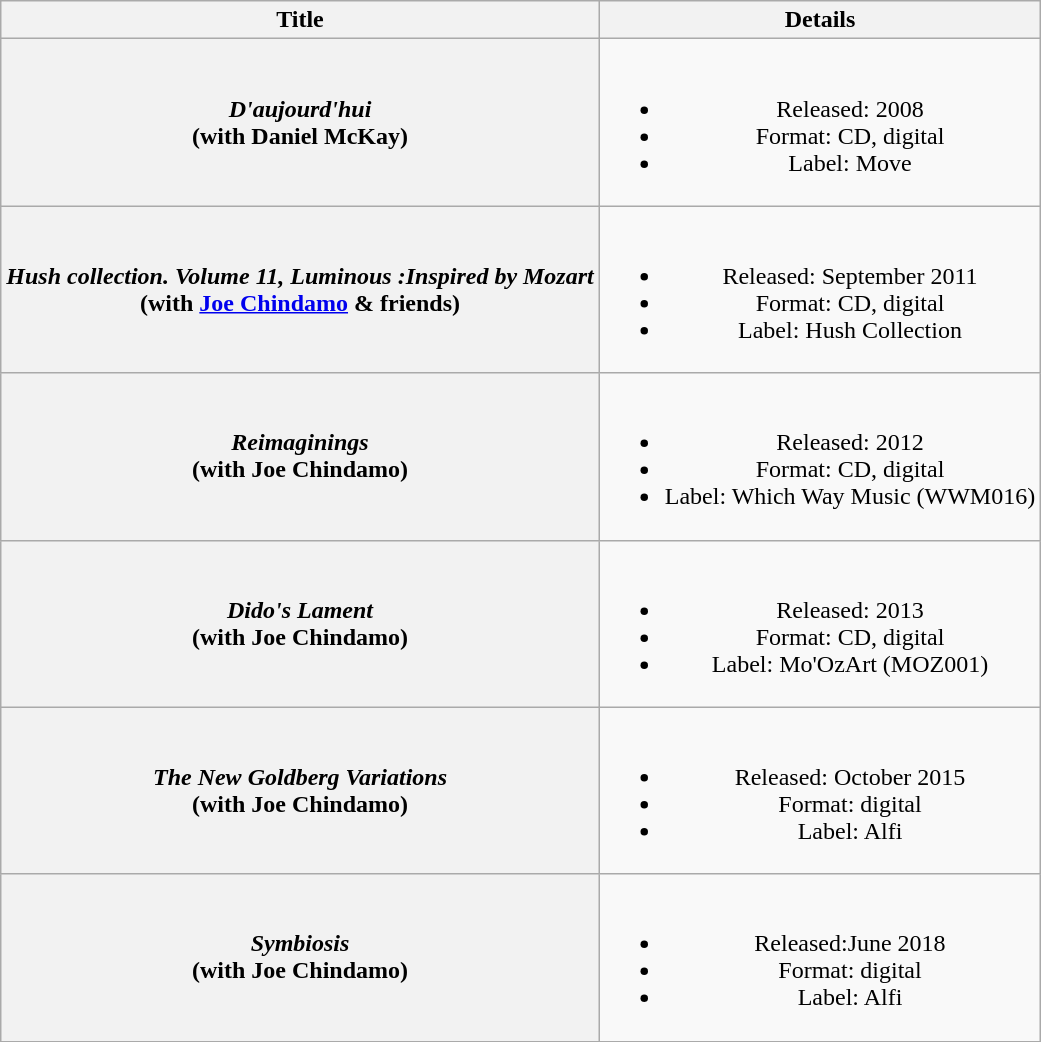<table class="wikitable plainrowheaders" style="text-align:center;" border="1">
<tr>
<th>Title</th>
<th>Details</th>
</tr>
<tr>
<th scope="row"><em>D'aujourd'hui</em> <br> (with Daniel McKay)</th>
<td><br><ul><li>Released: 2008</li><li>Format: CD, digital</li><li>Label: Move</li></ul></td>
</tr>
<tr>
<th scope="row"><em>Hush collection. Volume 11, Luminous :Inspired by Mozart</em> <br> (with <a href='#'>Joe Chindamo</a> & friends)</th>
<td><br><ul><li>Released: September 2011</li><li>Format: CD, digital</li><li>Label: Hush Collection</li></ul></td>
</tr>
<tr>
<th scope="row"><em>Reimaginings</em> <br> (with Joe Chindamo)</th>
<td><br><ul><li>Released: 2012</li><li>Format: CD, digital</li><li>Label: Which Way Music (WWM016)</li></ul></td>
</tr>
<tr>
<th scope="row"><em>Dido's Lament</em> <br> (with Joe Chindamo)</th>
<td><br><ul><li>Released: 2013</li><li>Format: CD, digital</li><li>Label: Mo'OzArt (MOZ001)</li></ul></td>
</tr>
<tr>
<th scope="row"><em>The New Goldberg Variations</em> <br> (with Joe Chindamo)</th>
<td><br><ul><li>Released: October 2015</li><li>Format: digital</li><li>Label: Alfi</li></ul></td>
</tr>
<tr>
<th scope="row"><em>Symbiosis</em> <br> (with Joe Chindamo)</th>
<td><br><ul><li>Released:June 2018</li><li>Format: digital</li><li>Label: Alfi</li></ul></td>
</tr>
<tr>
</tr>
</table>
